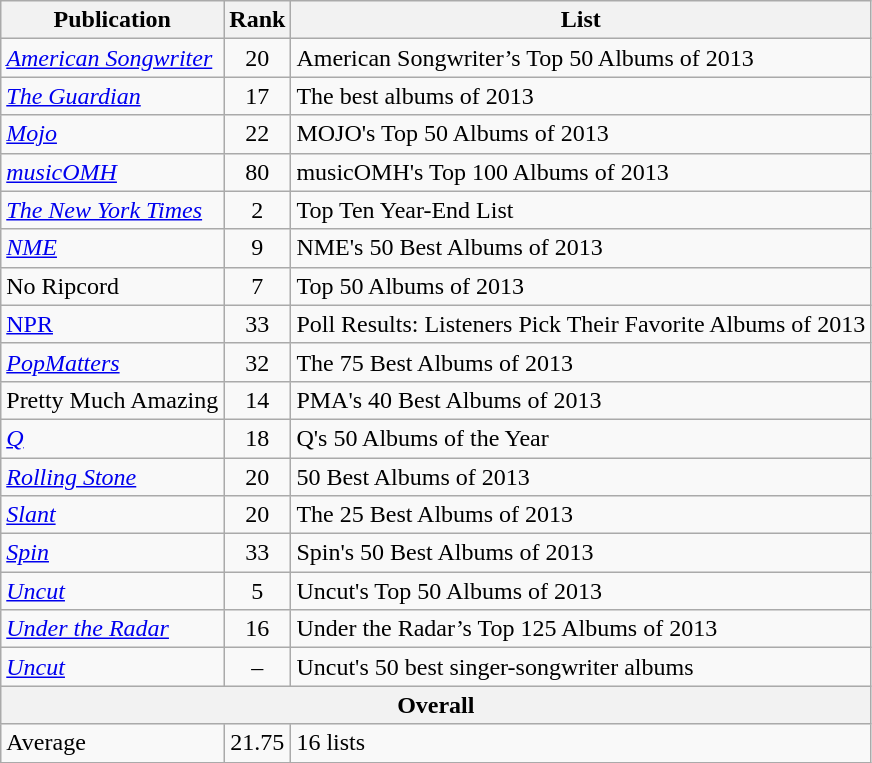<table class="wikitable">
<tr>
<th>Publication</th>
<th>Rank</th>
<th>List</th>
</tr>
<tr Ad>
<td><em><a href='#'>American Songwriter</a></em></td>
<td align="center">20</td>
<td>American Songwriter’s Top 50 Albums of 2013</td>
</tr>
<tr Ad>
<td><em><a href='#'>The Guardian</a></em></td>
<td align="center">17</td>
<td>The best albums of 2013</td>
</tr>
<tr Ad>
<td><em><a href='#'>Mojo</a></em></td>
<td align="center">22</td>
<td>MOJO's Top 50 Albums of 2013</td>
</tr>
<tr Ad>
<td><em><a href='#'>musicOMH</a></em></td>
<td align=center>80</td>
<td>musicOMH's Top 100 Albums of 2013</td>
</tr>
<tr Ad>
<td><em><a href='#'>The New York Times</a></em></td>
<td align="center">2</td>
<td>Top Ten Year-End List</td>
</tr>
<tr Ad>
<td><em><a href='#'>NME</a></em></td>
<td align="center">9</td>
<td>NME's 50 Best Albums of 2013</td>
</tr>
<tr Ad>
<td>No Ripcord</td>
<td align=center>7</td>
<td>Top 50 Albums of 2013</td>
</tr>
<tr Ad>
<td><a href='#'>NPR</a></td>
<td align="center">33</td>
<td>Poll Results: Listeners Pick Their Favorite Albums of 2013</td>
</tr>
<tr Ad>
<td><em><a href='#'>PopMatters</a></em></td>
<td align=center>32</td>
<td>The 75 Best Albums of 2013</td>
</tr>
<tr Ad>
<td>Pretty Much Amazing</td>
<td align=center>14</td>
<td>PMA's 40 Best Albums of 2013</td>
</tr>
<tr Ad>
<td><em><a href='#'>Q</a></em></td>
<td align=center>18</td>
<td>Q's 50 Albums of the Year</td>
</tr>
<tr Ad>
<td><em><a href='#'>Rolling Stone</a></em></td>
<td align="center">20</td>
<td>50 Best Albums of 2013</td>
</tr>
<tr Ad>
<td><a href='#'><em>Slant</em></a></td>
<td align=center>20</td>
<td>The 25 Best Albums of 2013</td>
</tr>
<tr Ad>
<td><em><a href='#'>Spin</a></em></td>
<td align="center">33</td>
<td>Spin's 50 Best Albums of 2013</td>
</tr>
<tr Ad>
<td><em><a href='#'>Uncut</a></em></td>
<td align=center>5</td>
<td>Uncut's Top 50 Albums of 2013</td>
</tr>
<tr Ad>
<td><em><a href='#'>Under the Radar</a></em></td>
<td align=center>16</td>
<td>Under the Radar’s Top 125 Albums of 2013</td>
</tr>
<tr Ad>
<td><a href='#'><em>Uncut</em></a></td>
<td align=center>–</td>
<td>Uncut's 50 best singer-songwriter albums</td>
</tr>
<tr>
<th colspan=3>Overall</th>
</tr>
<tr Ad>
<td>Average</td>
<td align=center>21.75 </td>
<td>16 lists</td>
</tr>
</table>
